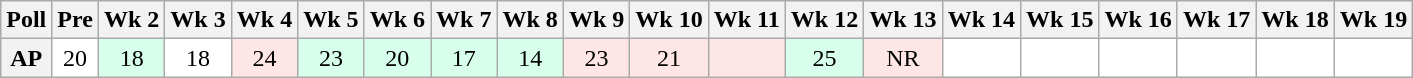<table class="wikitable" style="white-space:nowrap;text-align:center;">
<tr>
<th>Poll</th>
<th>Pre</th>
<th>Wk 2</th>
<th>Wk 3</th>
<th>Wk 4</th>
<th>Wk 5</th>
<th>Wk 6</th>
<th>Wk 7</th>
<th>Wk 8</th>
<th>Wk 9</th>
<th>Wk 10</th>
<th>Wk 11</th>
<th>Wk 12</th>
<th>Wk 13</th>
<th>Wk 14</th>
<th>Wk 15</th>
<th>Wk 16</th>
<th>Wk 17</th>
<th>Wk 18</th>
<th>Wk 19</th>
</tr>
<tr>
<th>AP</th>
<td style="background:#FFF;">20</td>
<td style="background:#D8FFEB;">18</td>
<td style="background:#FFF;">18</td>
<td style="background:#FFE6E6;">24</td>
<td style="background:#D8FFEB">23</td>
<td style="background:#D8FFEB;">20</td>
<td style="background:#D8FFEB;">17</td>
<td style="background:#D8FFEB;">14</td>
<td style="background:#ffE6E6;">23</td>
<td style="background:#FFE6E6;">21</td>
<td style="background:#FFE6E6;"></td>
<td style="background:#D8FFEB;">25</td>
<td style="background:#FFE6E6;">NR</td>
<td style="background:#FFF;"></td>
<td style="background:#FFF;"></td>
<td style="background:#FFF;"></td>
<td style="background:#FFF;"></td>
<td style="background:#FFF;"></td>
<td style="background:#FFF;"></td>
</tr>
</table>
